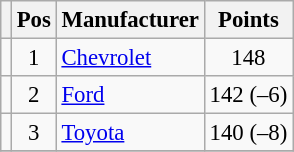<table class="wikitable" style="font-size: 95%">
<tr>
<th></th>
<th>Pos</th>
<th>Manufacturer</th>
<th>Points</th>
</tr>
<tr>
<td align="left"></td>
<td style="text-align:center;">1</td>
<td><a href='#'>Chevrolet</a></td>
<td style="text-align:center;">148</td>
</tr>
<tr>
<td align="left"></td>
<td style="text-align:center;">2</td>
<td><a href='#'>Ford</a></td>
<td style="text-align:center;">142 (–6)</td>
</tr>
<tr>
<td align="left"></td>
<td style="text-align:center;">3</td>
<td><a href='#'>Toyota</a></td>
<td style="text-align:center;">140 (–8)</td>
</tr>
<tr class="sortbottom">
</tr>
</table>
